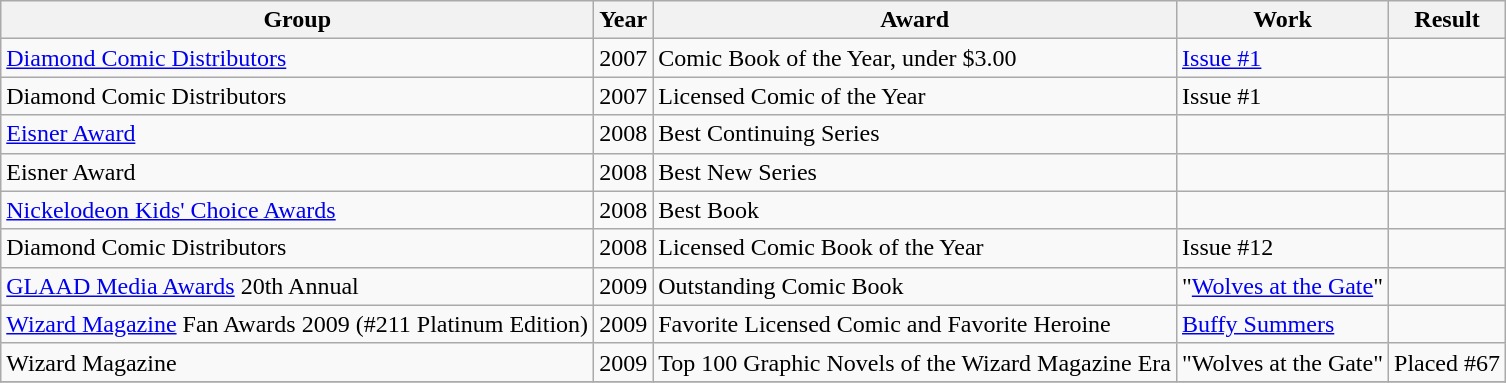<table class="wikitable">
<tr>
<th>Group</th>
<th>Year</th>
<th>Award</th>
<th>Work</th>
<th>Result</th>
</tr>
<tr>
<td><a href='#'>Diamond Comic Distributors</a></td>
<td>2007</td>
<td>Comic Book of the Year, under $3.00</td>
<td><a href='#'>Issue #1</a></td>
<td></td>
</tr>
<tr>
<td>Diamond Comic Distributors</td>
<td>2007</td>
<td>Licensed Comic of the Year</td>
<td>Issue #1</td>
<td></td>
</tr>
<tr>
<td><a href='#'>Eisner Award</a></td>
<td>2008</td>
<td>Best Continuing Series</td>
<td></td>
<td></td>
</tr>
<tr>
<td>Eisner Award</td>
<td>2008</td>
<td>Best New Series</td>
<td></td>
<td></td>
</tr>
<tr>
<td><a href='#'>Nickelodeon Kids' Choice Awards</a></td>
<td>2008</td>
<td>Best Book</td>
<td></td>
<td></td>
</tr>
<tr>
<td>Diamond Comic Distributors</td>
<td>2008</td>
<td>Licensed Comic Book of the Year</td>
<td>Issue #12</td>
<td></td>
</tr>
<tr>
<td><a href='#'>GLAAD Media Awards</a> 20th Annual</td>
<td>2009</td>
<td>Outstanding Comic Book</td>
<td>"<a href='#'>Wolves at the Gate</a>"</td>
<td></td>
</tr>
<tr>
<td><a href='#'>Wizard Magazine</a> Fan Awards 2009 (#211 Platinum Edition)</td>
<td>2009</td>
<td>Favorite Licensed Comic and Favorite Heroine</td>
<td><a href='#'>Buffy Summers</a></td>
<td></td>
</tr>
<tr>
<td>Wizard Magazine</td>
<td>2009</td>
<td>Top 100 Graphic Novels of the Wizard Magazine Era</td>
<td>"Wolves at the Gate"</td>
<td>Placed #67</td>
</tr>
<tr>
</tr>
</table>
